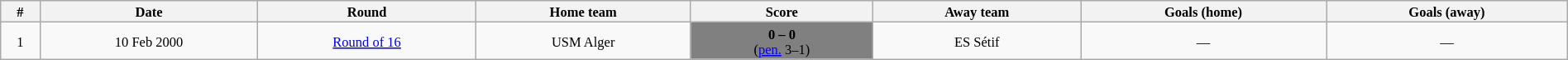<table class="wikitable" style="width:100%; margin:0 left; font-size: 11px; text-align:center">
<tr>
<th>#</th>
<th>Date</th>
<th>Round</th>
<th>Home team</th>
<th>Score</th>
<th>Away team</th>
<th>Goals (home)</th>
<th>Goals (away)</th>
</tr>
<tr>
<td>1</td>
<td>10 Feb 2000</td>
<td><a href='#'>Round of 16</a></td>
<td>USM Alger</td>
<td style="background:gray;text-align:center;"><span><strong>0 – 0</strong><br>(<a href='#'>pen.</a> 3–1)</span></td>
<td>ES Sétif</td>
<td>—</td>
<td>—</td>
</tr>
</table>
